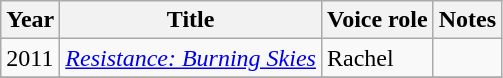<table class="wikitable sortable">
<tr>
<th>Year</th>
<th>Title</th>
<th>Voice role</th>
<th>Notes</th>
</tr>
<tr>
<td>2011</td>
<td><em><a href='#'>Resistance: Burning Skies</a></em></td>
<td>Rachel</td>
<td></td>
</tr>
<tr>
</tr>
</table>
